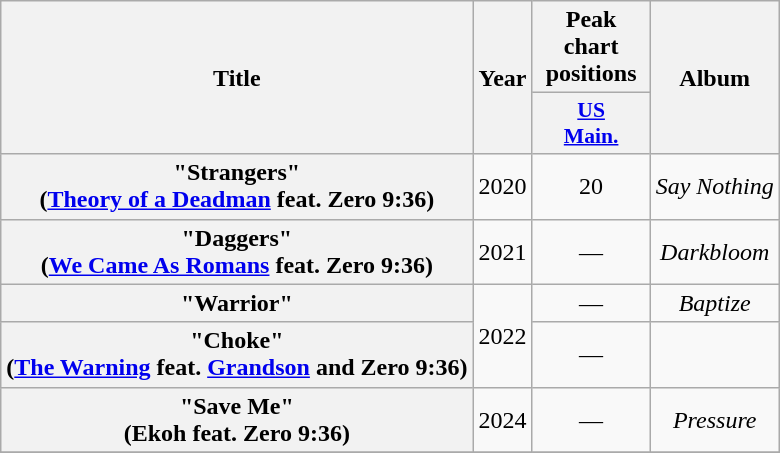<table class="wikitable plainrowheaders" style="text-align:center;">
<tr>
<th rowspan="2" scope="col">Title</th>
<th rowspan="2" scope="col">Year</th>
<th scope="col" colspan="1">Peak chart positions</th>
<th rowspan="2" scope="col">Album</th>
</tr>
<tr>
<th style="width:5em; font-size:90%;"><a href='#'>US<br>Main.</a><br></th>
</tr>
<tr>
<th scope="row">"Strangers"<br><span>(<a href='#'>Theory of a Deadman</a> feat. Zero 9:36)</span></th>
<td>2020</td>
<td>20</td>
<td><em>Say Nothing</em></td>
</tr>
<tr>
<th scope="row">"Daggers"<br><span>(<a href='#'>We Came As Romans</a> feat. Zero 9:36)</span></th>
<td>2021</td>
<td>—</td>
<td><em>Darkbloom</em></td>
</tr>
<tr>
<th scope="row">"Warrior" </th>
<td rowspan="2">2022</td>
<td>—</td>
<td><em>Baptize</em></td>
</tr>
<tr>
<th scope="row">"Choke"<br><span>(<a href='#'>The Warning</a> feat. <a href='#'>Grandson</a> and Zero 9:36)</span></th>
<td>—</td>
<td></td>
</tr>
<tr>
<th scope="row">"Save Me"<br><span>(Ekoh feat. Zero 9:36)</span></th>
<td>2024</td>
<td>—</td>
<td><em>Pressure</em></td>
</tr>
<tr>
</tr>
</table>
